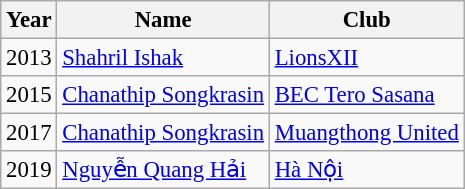<table class="wikitable" style="font-size:95%;">
<tr>
<th>Year</th>
<th>Name</th>
<th>Club</th>
</tr>
<tr>
<td>2013</td>
<td> <a href='#'>Shahril Ishak</a></td>
<td> <a href='#'>LionsXII</a></td>
</tr>
<tr>
<td>2015</td>
<td> <a href='#'>Chanathip Songkrasin</a></td>
<td> <a href='#'>BEC Tero Sasana</a></td>
</tr>
<tr>
<td>2017</td>
<td> <a href='#'>Chanathip Songkrasin</a></td>
<td> <a href='#'>Muangthong United</a></td>
</tr>
<tr>
<td>2019</td>
<td> <a href='#'>Nguyễn Quang Hải</a></td>
<td> <a href='#'>Hà Nội</a></td>
</tr>
</table>
